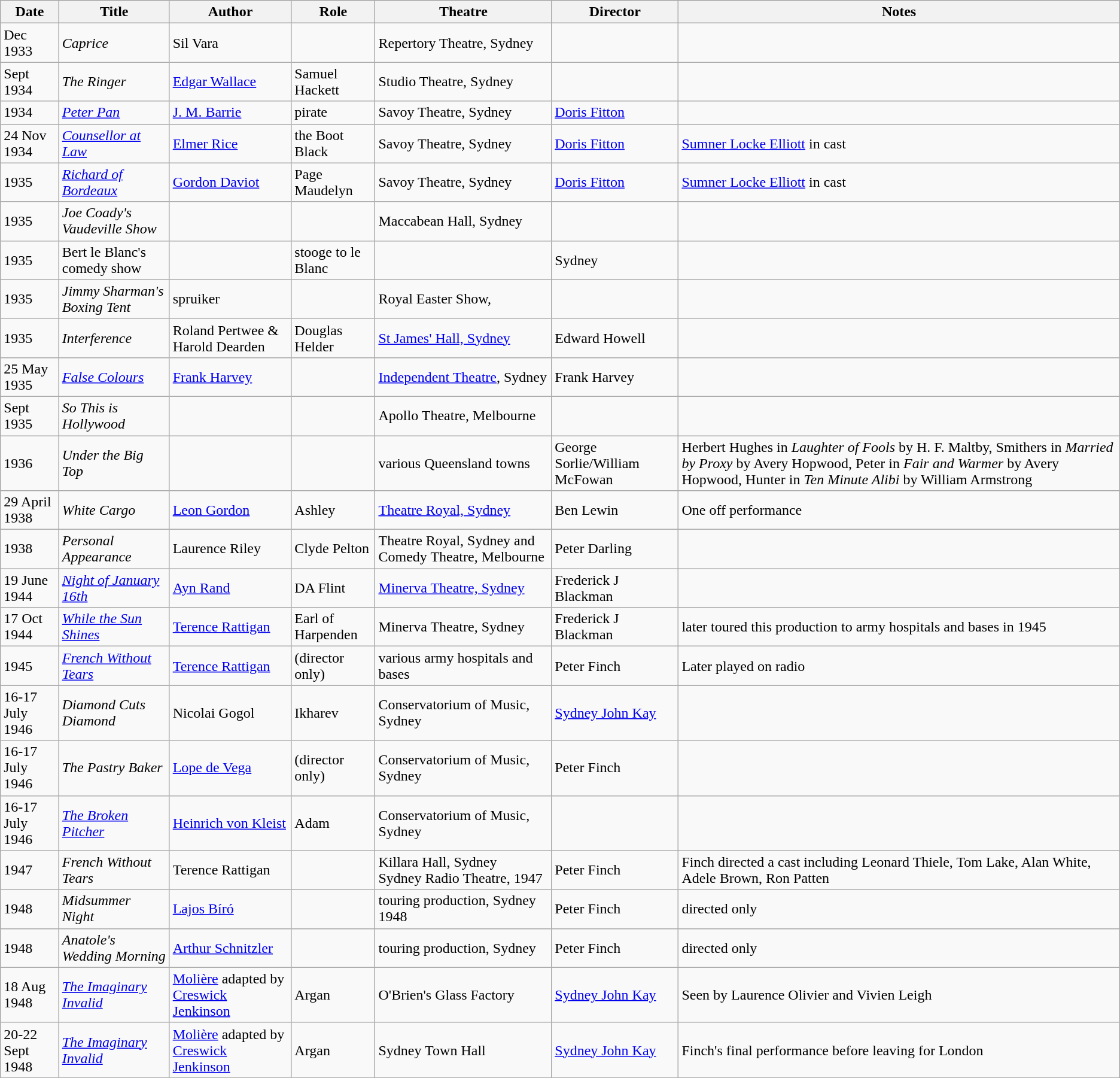<table class="wikitable">
<tr>
<th>Date</th>
<th>Title</th>
<th>Author</th>
<th>Role</th>
<th>Theatre</th>
<th>Director</th>
<th>Notes</th>
</tr>
<tr>
<td>Dec 1933</td>
<td><em>Caprice</em></td>
<td>Sil Vara</td>
<td></td>
<td>Repertory Theatre, Sydney</td>
<td></td>
<td></td>
</tr>
<tr>
<td>Sept 1934</td>
<td><em>The Ringer</em></td>
<td><a href='#'>Edgar Wallace</a></td>
<td>Samuel Hackett</td>
<td>Studio Theatre, Sydney</td>
<td></td>
<td></td>
</tr>
<tr>
<td>1934</td>
<td><em><a href='#'>Peter Pan</a></em></td>
<td><a href='#'>J. M. Barrie</a></td>
<td>pirate</td>
<td>Savoy Theatre, Sydney</td>
<td><a href='#'>Doris Fitton</a></td>
<td></td>
</tr>
<tr>
<td>24 Nov 1934</td>
<td><em><a href='#'>Counsellor at Law</a></em></td>
<td><a href='#'>Elmer Rice</a></td>
<td>the Boot Black</td>
<td>Savoy Theatre, Sydney</td>
<td><a href='#'>Doris Fitton</a></td>
<td><a href='#'>Sumner Locke Elliott</a> in cast</td>
</tr>
<tr>
<td>1935</td>
<td><em><a href='#'>Richard of Bordeaux</a></em></td>
<td><a href='#'>Gordon Daviot</a></td>
<td>Page Maudelyn</td>
<td>Savoy Theatre, Sydney</td>
<td><a href='#'>Doris Fitton</a></td>
<td><a href='#'>Sumner Locke Elliott</a> in cast</td>
</tr>
<tr>
<td>1935</td>
<td><em>Joe Coady's Vaudeville Show</em></td>
<td></td>
<td></td>
<td>Maccabean Hall, Sydney</td>
<td></td>
<td></td>
</tr>
<tr>
<td>1935</td>
<td>Bert le Blanc's comedy show</td>
<td></td>
<td>stooge to le Blanc</td>
<td></td>
<td>Sydney</td>
<td></td>
</tr>
<tr>
<td>1935</td>
<td><em>Jimmy Sharman's Boxing Tent</em></td>
<td>spruiker</td>
<td></td>
<td>Royal Easter Show,</td>
<td></td>
<td></td>
</tr>
<tr>
<td>1935</td>
<td><em>Interference</em></td>
<td>Roland Pertwee & Harold Dearden</td>
<td>Douglas Helder</td>
<td><a href='#'>St James' Hall, Sydney</a></td>
<td>Edward Howell</td>
<td></td>
</tr>
<tr>
<td>25 May 1935</td>
<td><em><a href='#'>False Colours</a></em></td>
<td><a href='#'>Frank Harvey</a></td>
<td></td>
<td><a href='#'>Independent Theatre</a>, Sydney</td>
<td>Frank Harvey</td>
<td></td>
</tr>
<tr>
<td>Sept 1935</td>
<td><em>So This is Hollywood</em></td>
<td></td>
<td></td>
<td>Apollo Theatre, Melbourne</td>
<td></td>
<td></td>
</tr>
<tr>
<td>1936</td>
<td><em>Under the Big Top</em></td>
<td></td>
<td></td>
<td>various Queensland towns</td>
<td>George Sorlie/William McFowan</td>
<td>Herbert Hughes in <em>Laughter of Fools</em> by H. F. Maltby, Smithers in <em>Married by Proxy</em> by Avery Hopwood, Peter in <em>Fair and Warmer</em> by Avery Hopwood, Hunter in <em>Ten Minute Alibi</em> by William Armstrong</td>
</tr>
<tr>
<td>29 April 1938</td>
<td><em>White Cargo</em></td>
<td><a href='#'>Leon Gordon</a></td>
<td>Ashley</td>
<td><a href='#'>Theatre Royal, Sydney</a></td>
<td>Ben Lewin</td>
<td>One off performance</td>
</tr>
<tr>
<td>1938</td>
<td><em>Personal Appearance</em></td>
<td>Laurence Riley</td>
<td>Clyde Pelton</td>
<td>Theatre Royal, Sydney and Comedy Theatre, Melbourne</td>
<td>Peter Darling</td>
<td></td>
</tr>
<tr>
<td>19 June 1944</td>
<td><em><a href='#'>Night of January 16th</a></em></td>
<td><a href='#'>Ayn Rand</a></td>
<td>DA Flint</td>
<td><a href='#'>Minerva Theatre, Sydney</a></td>
<td>Frederick J Blackman</td>
<td></td>
</tr>
<tr>
<td>17 Oct 1944</td>
<td><em><a href='#'>While the Sun Shines</a></em></td>
<td><a href='#'>Terence Rattigan</a></td>
<td>Earl of Harpenden</td>
<td>Minerva Theatre, Sydney</td>
<td>Frederick J Blackman</td>
<td>later toured this production to army hospitals and bases in 1945</td>
</tr>
<tr>
<td>1945</td>
<td><em><a href='#'>French Without Tears</a></em></td>
<td><a href='#'>Terence Rattigan</a></td>
<td>(director only)</td>
<td>various army hospitals and bases</td>
<td>Peter Finch</td>
<td>Later played on radio</td>
</tr>
<tr>
<td>16-17 July 1946</td>
<td><em>Diamond Cuts Diamond</em></td>
<td>Nicolai Gogol</td>
<td>Ikharev</td>
<td>Conservatorium of Music, Sydney</td>
<td><a href='#'>Sydney John Kay</a></td>
<td></td>
</tr>
<tr>
<td>16-17 July 1946</td>
<td><em>The Pastry Baker</em></td>
<td><a href='#'>Lope de Vega</a></td>
<td>(director only)</td>
<td>Conservatorium of Music, Sydney</td>
<td>Peter Finch</td>
<td></td>
</tr>
<tr>
<td>16-17 July 1946</td>
<td><em><a href='#'>The Broken Pitcher</a></em></td>
<td><a href='#'>Heinrich von Kleist</a></td>
<td>Adam</td>
<td>Conservatorium of Music, Sydney</td>
<td></td>
<td></td>
</tr>
<tr>
<td>1947</td>
<td><em>French Without Tears</em></td>
<td>Terence Rattigan</td>
<td></td>
<td>Killara Hall, Sydney<br>Sydney Radio Theatre, 1947</td>
<td>Peter Finch</td>
<td>Finch directed a cast including Leonard Thiele, Tom Lake, Alan White, Adele Brown, Ron Patten</td>
</tr>
<tr>
<td>1948</td>
<td><em>Midsummer Night</em></td>
<td><a href='#'>Lajos Bíró</a></td>
<td></td>
<td>touring production, Sydney 1948</td>
<td>Peter Finch</td>
<td>directed only</td>
</tr>
<tr>
<td>1948</td>
<td><em>Anatole's Wedding Morning</em></td>
<td><a href='#'>Arthur Schnitzler</a></td>
<td></td>
<td>touring production, Sydney</td>
<td>Peter Finch</td>
<td>directed only</td>
</tr>
<tr>
<td>18 Aug 1948</td>
<td><em><a href='#'>The Imaginary Invalid</a></em></td>
<td><a href='#'>Molière</a> adapted by <a href='#'>Creswick Jenkinson</a></td>
<td>Argan</td>
<td>O'Brien's Glass Factory</td>
<td><a href='#'>Sydney John Kay</a></td>
<td>Seen by Laurence Olivier and Vivien Leigh</td>
</tr>
<tr>
<td>20-22 Sept 1948</td>
<td><em><a href='#'>The Imaginary Invalid</a></em></td>
<td><a href='#'>Molière</a> adapted by <a href='#'>Creswick Jenkinson</a></td>
<td>Argan</td>
<td>Sydney Town Hall</td>
<td><a href='#'>Sydney John Kay</a></td>
<td>Finch's final performance before leaving for London</td>
</tr>
</table>
